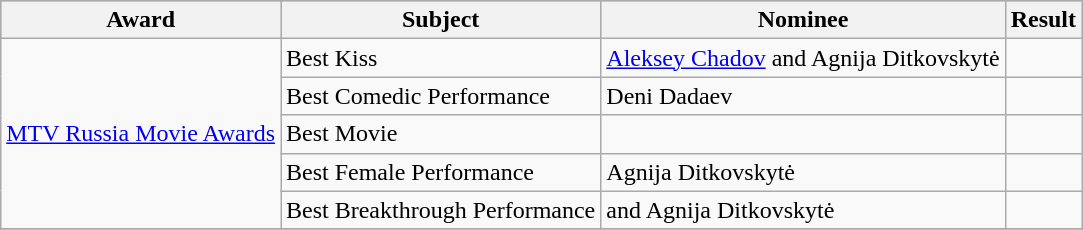<table class="wikitable">
<tr style="background:#b0c4de; text-align:center;">
<th>Award</th>
<th>Subject</th>
<th>Nominee</th>
<th>Result</th>
</tr>
<tr>
<td rowspan=5><a href='#'>MTV Russia Movie Awards</a></td>
<td>Best Kiss</td>
<td><a href='#'>Aleksey Chadov</a> and Agnija Ditkovskytė</td>
<td></td>
</tr>
<tr>
<td>Best Comedic Performance</td>
<td>Deni Dadaev</td>
<td></td>
</tr>
<tr>
<td>Best Movie</td>
<td></td>
<td></td>
</tr>
<tr>
<td>Best Female Performance</td>
<td>Agnija Ditkovskytė</td>
<td></td>
</tr>
<tr>
<td>Best Breakthrough Performance</td>
<td> and Agnija Ditkovskytė</td>
<td></td>
</tr>
<tr>
</tr>
</table>
